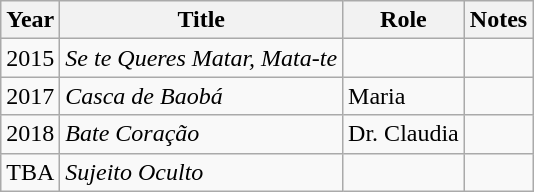<table class="wikitable">
<tr>
<th>Year</th>
<th>Title</th>
<th>Role</th>
<th>Notes</th>
</tr>
<tr>
<td>2015</td>
<td><em>Se te Queres Matar, Mata-te</em></td>
<td></td>
<td></td>
</tr>
<tr>
<td>2017</td>
<td><em>Casca de Baobá</em></td>
<td>Maria</td>
<td></td>
</tr>
<tr>
<td>2018</td>
<td><em>Bate Coração</em></td>
<td>Dr. Claudia</td>
<td></td>
</tr>
<tr>
<td>TBA</td>
<td><em>Sujeito Oculto</em></td>
<td></td>
<td></td>
</tr>
</table>
